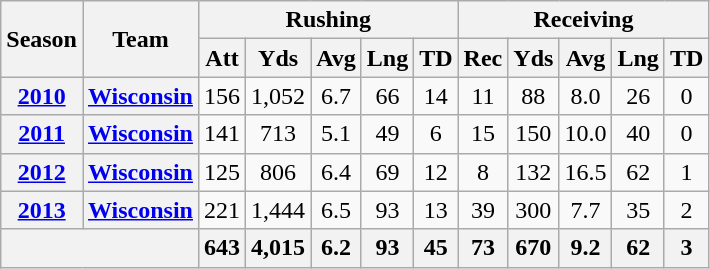<table class="wikitable" style="text-align:center;">
<tr>
<th rowspan="2">Season</th>
<th rowspan="2">Team</th>
<th colspan="5">Rushing</th>
<th colspan="5">Receiving</th>
</tr>
<tr>
<th>Att</th>
<th>Yds</th>
<th>Avg</th>
<th>Lng</th>
<th>TD</th>
<th>Rec</th>
<th>Yds</th>
<th>Avg</th>
<th>Lng</th>
<th>TD</th>
</tr>
<tr>
<th><a href='#'>2010</a></th>
<th><a href='#'>Wisconsin</a></th>
<td>156</td>
<td>1,052</td>
<td>6.7</td>
<td>66</td>
<td>14</td>
<td>11</td>
<td>88</td>
<td>8.0</td>
<td>26</td>
<td>0</td>
</tr>
<tr>
<th><a href='#'>2011</a></th>
<th><a href='#'>Wisconsin</a></th>
<td>141</td>
<td>713</td>
<td>5.1</td>
<td>49</td>
<td>6</td>
<td>15</td>
<td>150</td>
<td>10.0</td>
<td>40</td>
<td>0</td>
</tr>
<tr>
<th><a href='#'>2012</a></th>
<th><a href='#'>Wisconsin</a></th>
<td>125</td>
<td>806</td>
<td>6.4</td>
<td>69</td>
<td>12</td>
<td>8</td>
<td>132</td>
<td>16.5</td>
<td>62</td>
<td>1</td>
</tr>
<tr>
<th><a href='#'>2013</a></th>
<th><a href='#'>Wisconsin</a></th>
<td>221</td>
<td>1,444</td>
<td>6.5</td>
<td>93</td>
<td>13</td>
<td>39</td>
<td>300</td>
<td>7.7</td>
<td>35</td>
<td>2</td>
</tr>
<tr>
<th colspan="2"></th>
<th>643</th>
<th>4,015</th>
<th>6.2</th>
<th>93</th>
<th>45</th>
<th>73</th>
<th>670</th>
<th>9.2</th>
<th>62</th>
<th>3</th>
</tr>
</table>
